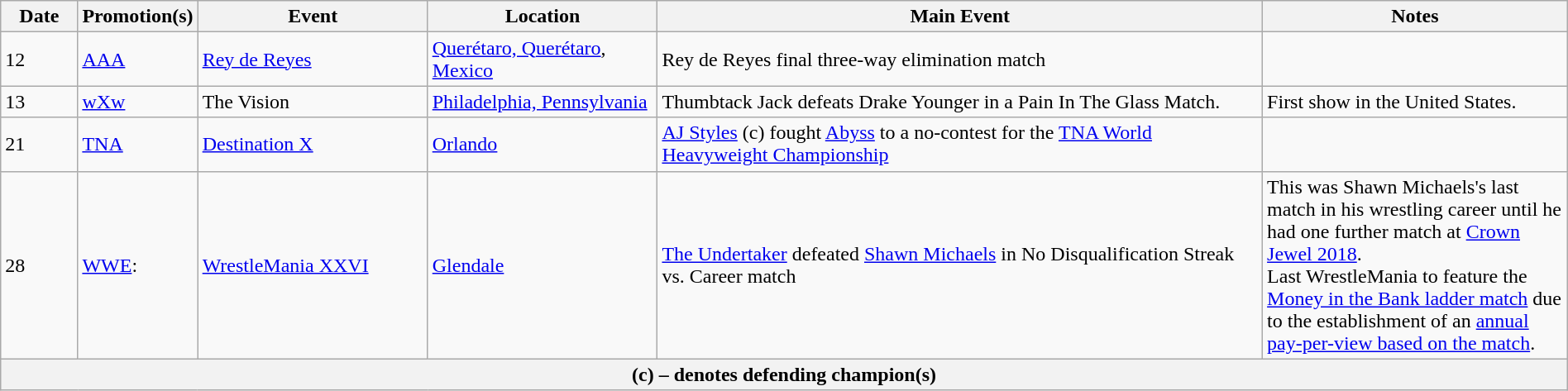<table class="wikitable" style="width:100%;">
<tr>
<th width=5%>Date</th>
<th width=5%>Promotion(s)</th>
<th style="width:15%;">Event</th>
<th style="width:15%;">Location</th>
<th style="width:40%;">Main Event</th>
<th style="width:20%;">Notes</th>
</tr>
<tr>
<td>12</td>
<td><a href='#'>AAA</a></td>
<td><a href='#'>Rey de Reyes</a></td>
<td><a href='#'>Querétaro, Querétaro</a>, <a href='#'>Mexico</a></td>
<td>Rey de Reyes final three-way elimination match</td>
<td></td>
</tr>
<tr>
<td>13</td>
<td><a href='#'>wXw</a></td>
<td>The Vision</td>
<td><a href='#'>Philadelphia, Pennsylvania</a></td>
<td>Thumbtack Jack defeats Drake Younger in a Pain In The Glass Match.</td>
<td>First show in the United States.</td>
</tr>
<tr>
<td>21</td>
<td><a href='#'>TNA</a></td>
<td><a href='#'>Destination X</a></td>
<td><a href='#'>Orlando</a></td>
<td><a href='#'>AJ Styles</a> (c) fought <a href='#'>Abyss</a> to a no-contest for the <a href='#'>TNA World Heavyweight Championship</a></td>
<td></td>
</tr>
<tr>
<td>28</td>
<td><a href='#'>WWE</a>:<br></td>
<td><a href='#'>WrestleMania XXVI</a></td>
<td><a href='#'>Glendale</a></td>
<td><a href='#'>The Undertaker</a> defeated <a href='#'>Shawn Michaels</a> in No Disqualification Streak vs. Career match</td>
<td>This was Shawn Michaels's last match in his wrestling career until he had one further match at <a href='#'>Crown Jewel 2018</a>.<br>Last WrestleMania to feature the <a href='#'>Money in the Bank ladder match</a> due to the establishment of an <a href='#'>annual pay-per-view based on the match</a>.</td>
</tr>
<tr>
<th colspan="6">(c) – denotes defending champion(s)</th>
</tr>
</table>
